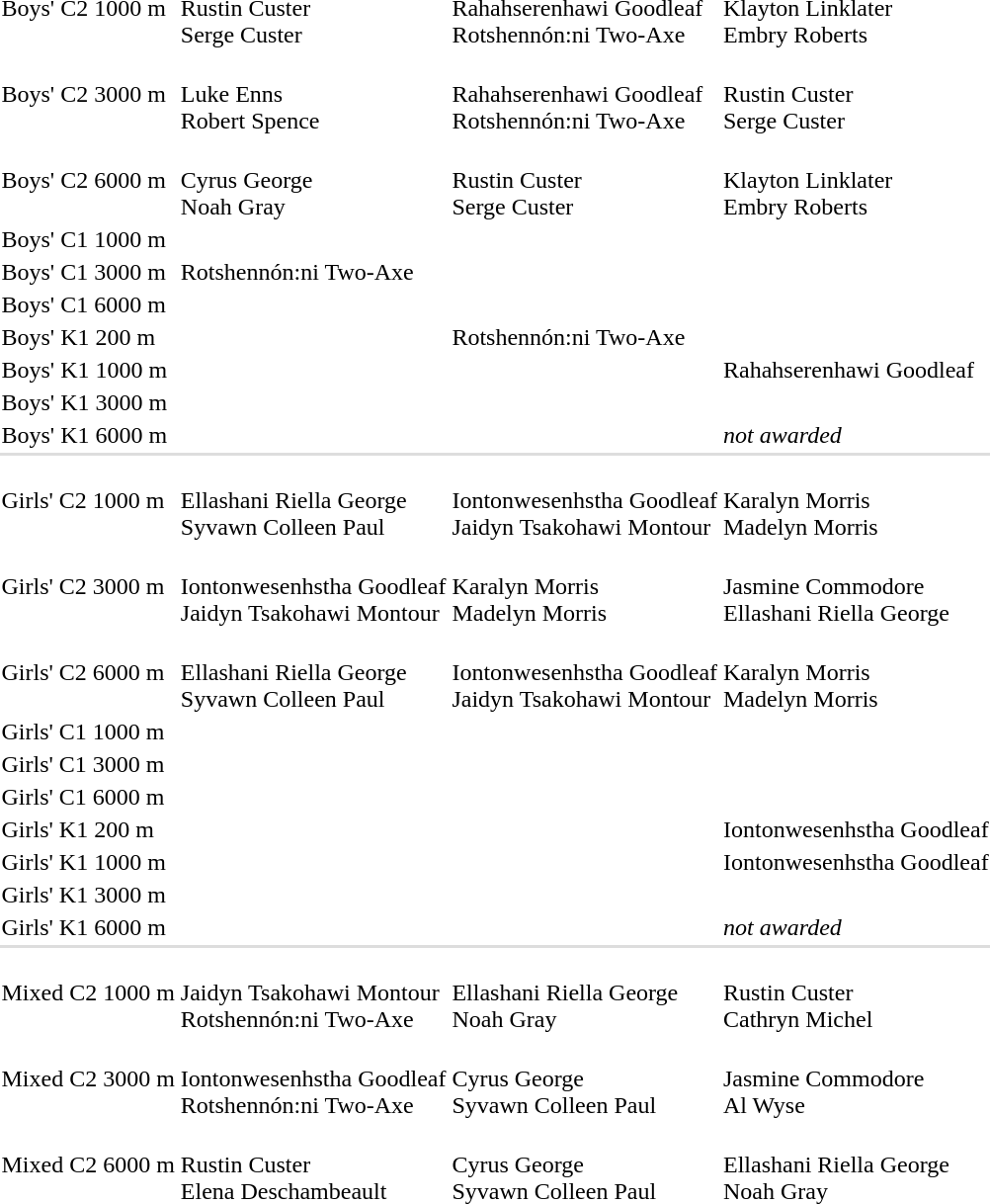<table>
<tr>
<td>Boys' C2 1000 m</td>
<td><br>Rustin Custer<br>Serge Custer</td>
<td><br>Rahahserenhawi Goodleaf<br>Rotshennón:ni Two-Axe</td>
<td><br>Klayton Linklater<br>Embry Roberts</td>
</tr>
<tr>
<td>Boys' C2 3000 m</td>
<td><br>Luke Enns<br>Robert Spence</td>
<td><br>Rahahserenhawi Goodleaf<br>Rotshennón:ni Two-Axe</td>
<td><br>Rustin Custer<br>Serge Custer</td>
</tr>
<tr>
<td>Boys' C2 6000 m</td>
<td><br>Cyrus George<br>Noah Gray</td>
<td><br>Rustin Custer<br>Serge Custer</td>
<td><br>Klayton Linklater<br>Embry Roberts</td>
</tr>
<tr>
<td>Boys' C1 1000 m</td>
<td></td>
<td></td>
<td></td>
</tr>
<tr>
<td>Boys' C1 3000 m</td>
<td nowrap>Rotshennón:ni Two-Axe<br></td>
<td></td>
<td></td>
</tr>
<tr>
<td>Boys' C1 6000 m</td>
<td></td>
<td></td>
<td></td>
</tr>
<tr>
<td>Boys' K1 200 m</td>
<td></td>
<td nowrap>Rotshennón:ni Two-Axe<br></td>
<td></td>
</tr>
<tr>
<td>Boys' K1 1000 m</td>
<td></td>
<td></td>
<td nowrap>Rahahserenhawi Goodleaf<br></td>
</tr>
<tr>
<td>Boys' K1 3000 m</td>
<td></td>
<td></td>
<td></td>
</tr>
<tr>
<td>Boys' K1 6000 m</td>
<td></td>
<td></td>
<td><em>not awarded</em></td>
</tr>
<tr bgcolor=#dddddd>
<td colspan=4></td>
</tr>
<tr>
<td>Girls' C2 1000 m</td>
<td><br>Ellashani Riella George<br>Syvawn Colleen Paul</td>
<td><br>Iontonwesenhstha Goodleaf<br>Jaidyn Tsakohawi Montour</td>
<td><br>Karalyn Morris<br>Madelyn Morris</td>
</tr>
<tr>
<td>Girls' C2 3000 m</td>
<td><br>Iontonwesenhstha Goodleaf<br>Jaidyn Tsakohawi Montour</td>
<td><br>Karalyn Morris<br>Madelyn Morris</td>
<td><br>Jasmine Commodore<br>Ellashani Riella George</td>
</tr>
<tr>
<td>Girls' C2 6000 m</td>
<td><br>Ellashani Riella George<br>Syvawn Colleen Paul</td>
<td><br>Iontonwesenhstha Goodleaf<br>Jaidyn Tsakohawi Montour</td>
<td><br>Karalyn Morris<br>Madelyn Morris</td>
</tr>
<tr>
<td>Girls' C1 1000 m</td>
<td></td>
<td></td>
<td></td>
</tr>
<tr>
<td>Girls' C1 3000 m</td>
<td></td>
<td></td>
<td></td>
</tr>
<tr>
<td>Girls' C1 6000 m</td>
<td></td>
<td></td>
<td></td>
</tr>
<tr>
<td>Girls' K1 200 m</td>
<td></td>
<td></td>
<td>Iontonwesenhstha Goodleaf<br></td>
</tr>
<tr>
<td>Girls' K1 1000 m</td>
<td></td>
<td></td>
<td>Iontonwesenhstha Goodleaf<br></td>
</tr>
<tr>
<td>Girls' K1 3000 m</td>
<td></td>
<td></td>
<td></td>
</tr>
<tr>
<td>Girls' K1 6000 m</td>
<td></td>
<td></td>
<td><em>not awarded</em></td>
</tr>
<tr bgcolor=#dddddd>
<td colspan=4></td>
</tr>
<tr>
<td>Mixed C2 1000 m</td>
<td><br>Jaidyn Tsakohawi Montour<br>Rotshennón:ni Two-Axe</td>
<td><br>Ellashani Riella George<br>Noah Gray</td>
<td><br>Rustin Custer<br>Cathryn Michel</td>
</tr>
<tr>
<td>Mixed C2 3000 m</td>
<td><br>Iontonwesenhstha Goodleaf<br>Rotshennón:ni Two-Axe</td>
<td><br>Cyrus George<br>Syvawn Colleen Paul</td>
<td><br>Jasmine Commodore<br>Al Wyse</td>
</tr>
<tr>
<td>Mixed C2 6000 m</td>
<td><br>Rustin Custer<br>Elena Deschambeault</td>
<td><br>Cyrus George<br>Syvawn Colleen Paul</td>
<td><br>Ellashani Riella George<br>Noah Gray</td>
</tr>
</table>
